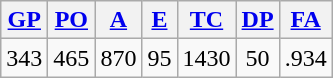<table class="wikitable">
<tr>
<th><a href='#'>GP</a></th>
<th><a href='#'>PO</a></th>
<th><a href='#'>A</a></th>
<th><a href='#'>E</a></th>
<th><a href='#'>TC</a></th>
<th><a href='#'>DP</a></th>
<th><a href='#'>FA</a></th>
</tr>
<tr align=center>
<td>343</td>
<td>465</td>
<td>870</td>
<td>95</td>
<td>1430</td>
<td>50</td>
<td>.934</td>
</tr>
</table>
